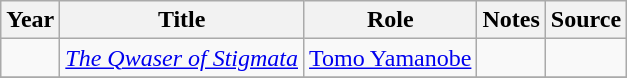<table class="wikitable sortable plainrowheaders">
<tr>
<th>Year</th>
<th>Title</th>
<th>Role</th>
<th class="unsortable">Notes</th>
<th class="unsortable">Source</th>
</tr>
<tr>
<td></td>
<td><em><a href='#'>The Qwaser of Stigmata</a></em></td>
<td><a href='#'>Tomo Yamanobe</a></td>
<td></td>
<td></td>
</tr>
<tr>
</tr>
</table>
